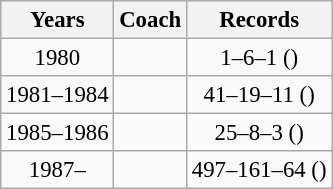<table class="wikitable sortable" style="font-size: 95%;text-align: center;">
<tr>
<th>Years</th>
<th>Coach</th>
<th>Records</th>
</tr>
<tr>
<td>1980</td>
<td></td>
<td>1–6–1 ()</td>
</tr>
<tr>
<td>1981–1984</td>
<td></td>
<td>41–19–11 ()</td>
</tr>
<tr>
<td>1985–1986</td>
<td></td>
<td>25–8–3 ()</td>
</tr>
<tr>
<td>1987–</td>
<td></td>
<td>497–161–64 ()</td>
</tr>
</table>
